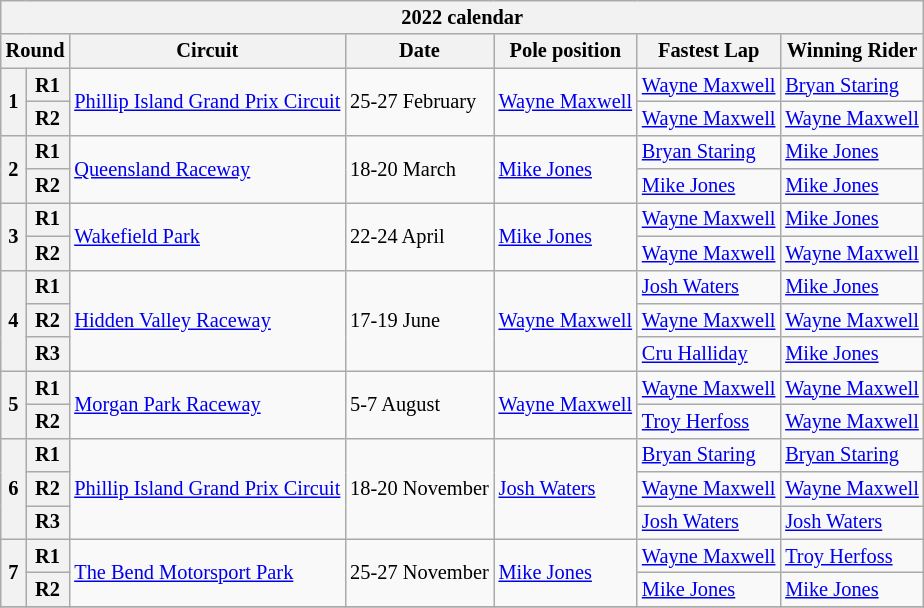<table class="wikitable" style="font-size: 85%">
<tr>
<th colspan=7>2022 calendar</th>
</tr>
<tr>
<th colspan=2>Round</th>
<th>Circuit</th>
<th>Date</th>
<th>Pole position</th>
<th>Fastest Lap</th>
<th>Winning Rider</th>
</tr>
<tr>
<th rowspan="2">1</th>
<th>R1</th>
<td rowspan="2"> <a href='#'>Phillip Island Grand Prix Circuit</a></td>
<td rowspan="2">25-27 February</td>
<td rowspan="2"> <a href='#'>Wayne Maxwell</a></td>
<td> <a href='#'>Wayne Maxwell</a></td>
<td> <a href='#'>Bryan Staring</a></td>
</tr>
<tr>
<th>R2</th>
<td> <a href='#'>Wayne Maxwell</a></td>
<td> <a href='#'>Wayne Maxwell</a></td>
</tr>
<tr>
<th rowspan="2">2</th>
<th>R1</th>
<td rowspan="2"> <a href='#'>Queensland Raceway</a></td>
<td rowspan="2">18-20 March</td>
<td rowspan="2"> <a href='#'>Mike Jones</a></td>
<td> <a href='#'>Bryan Staring</a></td>
<td> <a href='#'>Mike Jones</a></td>
</tr>
<tr>
<th>R2</th>
<td> <a href='#'>Mike Jones</a></td>
<td> <a href='#'>Mike Jones</a></td>
</tr>
<tr>
<th rowspan="2">3</th>
<th>R1</th>
<td rowspan="2"> <a href='#'>Wakefield Park</a></td>
<td rowspan="2">22-24 April</td>
<td rowspan="2"> <a href='#'>Mike Jones</a></td>
<td> <a href='#'>Wayne Maxwell</a></td>
<td> <a href='#'>Mike Jones</a></td>
</tr>
<tr>
<th>R2</th>
<td> <a href='#'>Wayne Maxwell</a></td>
<td> <a href='#'>Wayne Maxwell</a></td>
</tr>
<tr>
<th rowspan="3">4</th>
<th>R1</th>
<td rowspan="3"> <a href='#'>Hidden Valley Raceway</a></td>
<td rowspan="3">17-19 June</td>
<td rowspan="3"> <a href='#'>Wayne Maxwell</a></td>
<td> <a href='#'>Josh Waters</a></td>
<td> <a href='#'>Mike Jones</a></td>
</tr>
<tr>
<th>R2</th>
<td> <a href='#'>Wayne Maxwell</a></td>
<td> <a href='#'>Wayne Maxwell</a></td>
</tr>
<tr>
<th>R3</th>
<td> <a href='#'>Cru Halliday</a></td>
<td> <a href='#'>Mike Jones</a></td>
</tr>
<tr>
<th rowspan="2">5</th>
<th>R1</th>
<td rowspan="2"> <a href='#'>Morgan Park Raceway</a></td>
<td rowspan="2">5-7 August</td>
<td rowspan="2"> <a href='#'>Wayne Maxwell</a></td>
<td> <a href='#'>Wayne Maxwell</a></td>
<td> <a href='#'>Wayne Maxwell</a></td>
</tr>
<tr>
<th>R2</th>
<td> <a href='#'>Troy Herfoss</a></td>
<td> <a href='#'>Wayne Maxwell</a></td>
</tr>
<tr>
<th rowspan="3">6</th>
<th>R1</th>
<td rowspan="3"> <a href='#'>Phillip Island Grand Prix Circuit</a></td>
<td rowspan="3">18-20 November</td>
<td rowspan="3"> <a href='#'>Josh Waters</a></td>
<td> <a href='#'>Bryan Staring</a></td>
<td> <a href='#'>Bryan Staring</a></td>
</tr>
<tr>
<th>R2</th>
<td> <a href='#'>Wayne Maxwell</a></td>
<td> <a href='#'>Wayne Maxwell</a></td>
</tr>
<tr>
<th>R3</th>
<td> <a href='#'>Josh Waters</a></td>
<td> <a href='#'>Josh Waters</a></td>
</tr>
<tr>
<th rowspan="2">7</th>
<th>R1</th>
<td rowspan="2"> <a href='#'>The Bend Motorsport Park</a></td>
<td rowspan="2">25-27 November</td>
<td rowspan="2"> <a href='#'>Mike Jones</a></td>
<td> <a href='#'>Wayne Maxwell</a></td>
<td> <a href='#'>Troy Herfoss</a></td>
</tr>
<tr>
<th>R2</th>
<td> <a href='#'>Mike Jones</a></td>
<td> <a href='#'>Mike Jones</a></td>
</tr>
<tr>
</tr>
</table>
